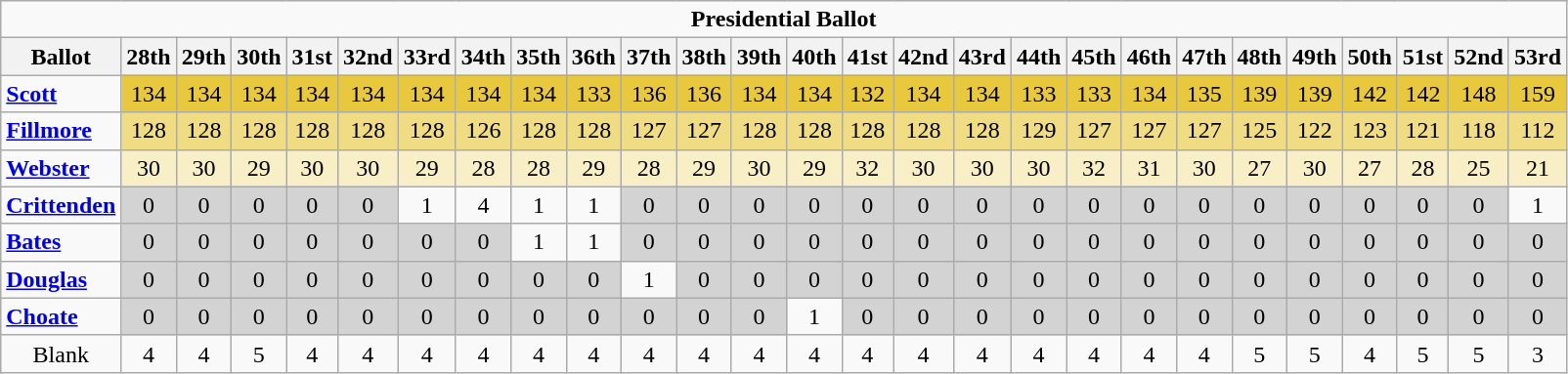<table class="wikitable" style="text-align:center">
<tr>
<td colspan="27"><strong>Presidential Ballot</strong></td>
</tr>
<tr>
<th>Ballot</th>
<th>28th</th>
<th>29th</th>
<th>30th</th>
<th>31st</th>
<th>32nd</th>
<th>33rd</th>
<th>34th</th>
<th>35th</th>
<th>36th</th>
<th>37th</th>
<th>38th</th>
<th>39th</th>
<th>40th</th>
<th>41st</th>
<th>42nd</th>
<th>43rd</th>
<th>44th</th>
<th>45th</th>
<th>46th</th>
<th>47th</th>
<th>48th</th>
<th>49th</th>
<th>50th</th>
<th>51st</th>
<th>52nd</th>
<th>53rd</th>
</tr>
<tr>
<td align=left><strong><a href='#'>Scott</a></strong></td>
<td style="background:#e8c93e;">134</td>
<td style="background:#e8c93e;">134</td>
<td style="background:#e8c93e;">134</td>
<td style="background:#e8c93e;">134</td>
<td style="background:#e8c93e;">134</td>
<td style="background:#e8c93e;">134</td>
<td style="background:#e8c93e;">134</td>
<td style="background:#e8c93e;">134</td>
<td style="background:#e8c93e;">133</td>
<td style="background:#e8c93e;">136</td>
<td style="background:#e8c93e;">136</td>
<td style="background:#e8c93e;">134</td>
<td style="background:#e8c93e;">134</td>
<td style="background:#e8c93e;">132</td>
<td style="background:#e8c93e;">134</td>
<td style="background:#e8c93e;">134</td>
<td style="background:#e8c93e;">133</td>
<td style="background:#e8c93e;">133</td>
<td style="background:#e8c93e;">134</td>
<td style="background:#e8c93e;">135</td>
<td style="background:#e8c93e;">139</td>
<td style="background:#e8c93e;">139</td>
<td style="background:#e8c93e;">142</td>
<td style="background:#e8c93e;">142</td>
<td style="background:#e8c93e;">148</td>
<td style="background:#e8c93e;">159</td>
</tr>
<tr>
<td align=left><strong><a href='#'>Fillmore</a></strong></td>
<td style="background:#f0dc82;">128</td>
<td style="background:#f0dc82;">128</td>
<td style="background:#f0dc82;">128</td>
<td style="background:#f0dc82;">128</td>
<td style="background:#f0dc82;">128</td>
<td style="background:#f0dc82;">128</td>
<td style="background:#f0dc82;">126</td>
<td style="background:#f0dc82;">128</td>
<td style="background:#f0dc82;">128</td>
<td style="background:#f0dc82;">127</td>
<td style="background:#f0dc82;">127</td>
<td style="background:#f0dc82;">128</td>
<td style="background:#f0dc82;">128</td>
<td style="background:#f0dc82;">128</td>
<td style="background:#f0dc82;">128</td>
<td style="background:#f0dc82;">128</td>
<td style="background:#f0dc82;">129</td>
<td style="background:#f0dc82;">127</td>
<td style="background:#f0dc82;">127</td>
<td style="background:#f0dc82;">127</td>
<td style="background:#f0dc82;">125</td>
<td style="background:#f0dc82;">122</td>
<td style="background:#f0dc82;">123</td>
<td style="background:#f0dc82;">121</td>
<td style="background:#f0dc82;">118</td>
<td style="background:#f0dc82;">112</td>
</tr>
<tr>
<td align=left><strong><a href='#'>Webster</a></strong></td>
<td style="background:#f8efc6;">30</td>
<td style="background:#f8efc6;">30</td>
<td style="background:#f8efc6;">29</td>
<td style="background:#f8efc6;">30</td>
<td style="background:#f8efc6;">30</td>
<td style="background:#f8efc6;">29</td>
<td style="background:#f8efc6;">28</td>
<td style="background:#f8efc6;">28</td>
<td style="background:#f8efc6;">29</td>
<td style="background:#f8efc6;">28</td>
<td style="background:#f8efc6;">29</td>
<td style="background:#f8efc6;">30</td>
<td style="background:#f8efc6;">29</td>
<td style="background:#f8efc6;">32</td>
<td style="background:#f8efc6;">30</td>
<td style="background:#f8efc6;">30</td>
<td style="background:#f8efc6;">30</td>
<td style="background:#f8efc6;">32</td>
<td style="background:#f8efc6;">31</td>
<td style="background:#f8efc6;">30</td>
<td style="background:#f8efc6;">27</td>
<td style="background:#f8efc6;">30</td>
<td style="background:#f8efc6;">27</td>
<td style="background:#f8efc6;">28</td>
<td style="background:#f8efc6;">25</td>
<td style="background:#f8efc6;">21</td>
</tr>
<tr>
<td align=left><strong><a href='#'>Crittenden</a></strong></td>
<td style="background:#d3d3d3">0</td>
<td style="background:#d3d3d3">0</td>
<td style="background:#d3d3d3">0</td>
<td style="background:#d3d3d3">0</td>
<td style="background:#d3d3d3">0</td>
<td>1</td>
<td>4</td>
<td>1</td>
<td>1</td>
<td style="background:#d3d3d3">0</td>
<td style="background:#d3d3d3">0</td>
<td style="background:#d3d3d3">0</td>
<td style="background:#d3d3d3">0</td>
<td style="background:#d3d3d3">0</td>
<td style="background:#d3d3d3">0</td>
<td style="background:#d3d3d3">0</td>
<td style="background:#d3d3d3">0</td>
<td style="background:#d3d3d3">0</td>
<td style="background:#d3d3d3">0</td>
<td style="background:#d3d3d3">0</td>
<td style="background:#d3d3d3">0</td>
<td style="background:#d3d3d3">0</td>
<td style="background:#d3d3d3">0</td>
<td style="background:#d3d3d3">0</td>
<td style="background:#d3d3d3">0</td>
<td>1</td>
</tr>
<tr>
<td align=left><strong><a href='#'>Bates</a></strong></td>
<td style="background:#d3d3d3">0</td>
<td style="background:#d3d3d3">0</td>
<td style="background:#d3d3d3">0</td>
<td style="background:#d3d3d3">0</td>
<td style="background:#d3d3d3">0</td>
<td style="background:#d3d3d3">0</td>
<td style="background:#d3d3d3">0</td>
<td>1</td>
<td>1</td>
<td style="background:#d3d3d3">0</td>
<td style="background:#d3d3d3">0</td>
<td style="background:#d3d3d3">0</td>
<td style="background:#d3d3d3">0</td>
<td style="background:#d3d3d3">0</td>
<td style="background:#d3d3d3">0</td>
<td style="background:#d3d3d3">0</td>
<td style="background:#d3d3d3">0</td>
<td style="background:#d3d3d3">0</td>
<td style="background:#d3d3d3">0</td>
<td style="background:#d3d3d3">0</td>
<td style="background:#d3d3d3">0</td>
<td style="background:#d3d3d3">0</td>
<td style="background:#d3d3d3">0</td>
<td style="background:#d3d3d3">0</td>
<td style="background:#d3d3d3">0</td>
<td style="background:#d3d3d3">0</td>
</tr>
<tr>
<td align=left><strong><a href='#'>Douglas</a></strong></td>
<td style="background:#d3d3d3">0</td>
<td style="background:#d3d3d3">0</td>
<td style="background:#d3d3d3">0</td>
<td style="background:#d3d3d3">0</td>
<td style="background:#d3d3d3">0</td>
<td style="background:#d3d3d3">0</td>
<td style="background:#d3d3d3">0</td>
<td style="background:#d3d3d3">0</td>
<td style="background:#d3d3d3">0</td>
<td>1</td>
<td style="background:#d3d3d3">0</td>
<td style="background:#d3d3d3">0</td>
<td style="background:#d3d3d3">0</td>
<td style="background:#d3d3d3">0</td>
<td style="background:#d3d3d3">0</td>
<td style="background:#d3d3d3">0</td>
<td style="background:#d3d3d3">0</td>
<td style="background:#d3d3d3">0</td>
<td style="background:#d3d3d3">0</td>
<td style="background:#d3d3d3">0</td>
<td style="background:#d3d3d3">0</td>
<td style="background:#d3d3d3">0</td>
<td style="background:#d3d3d3">0</td>
<td style="background:#d3d3d3">0</td>
<td style="background:#d3d3d3">0</td>
<td style="background:#d3d3d3">0</td>
</tr>
<tr>
<td align=left><strong><a href='#'>Choate</a></strong></td>
<td style="background:#d3d3d3">0</td>
<td style="background:#d3d3d3">0</td>
<td style="background:#d3d3d3">0</td>
<td style="background:#d3d3d3">0</td>
<td style="background:#d3d3d3">0</td>
<td style="background:#d3d3d3">0</td>
<td style="background:#d3d3d3">0</td>
<td style="background:#d3d3d3">0</td>
<td style="background:#d3d3d3">0</td>
<td style="background:#d3d3d3">0</td>
<td style="background:#d3d3d3">0</td>
<td style="background:#d3d3d3">0</td>
<td>1</td>
<td style="background:#d3d3d3">0</td>
<td style="background:#d3d3d3">0</td>
<td style="background:#d3d3d3">0</td>
<td style="background:#d3d3d3">0</td>
<td style="background:#d3d3d3">0</td>
<td style="background:#d3d3d3">0</td>
<td style="background:#d3d3d3">0</td>
<td style="background:#d3d3d3">0</td>
<td style="background:#d3d3d3">0</td>
<td style="background:#d3d3d3">0</td>
<td style="background:#d3d3d3">0</td>
<td style="background:#d3d3d3">0</td>
<td style="background:#d3d3d3">0</td>
</tr>
<tr>
<td>Blank</td>
<td>4</td>
<td>4</td>
<td>5</td>
<td>4</td>
<td>4</td>
<td>4</td>
<td>4</td>
<td>4</td>
<td>4</td>
<td>4</td>
<td>4</td>
<td>4</td>
<td>4</td>
<td>4</td>
<td>4</td>
<td>4</td>
<td>4</td>
<td>4</td>
<td>4</td>
<td>4</td>
<td>5</td>
<td>5</td>
<td>4</td>
<td>5</td>
<td>5</td>
<td>3</td>
</tr>
</table>
